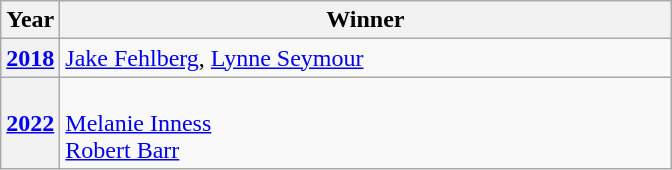<table class="wikitable">
<tr>
<th>Year</th>
<th Width=400>Winner</th>
</tr>
<tr>
<th><a href='#'>2018</a></th>
<td> <a href='#'>Jake Fehlberg</a>, <a href='#'>Lynne Seymour</a></td>
</tr>
<tr>
<th><a href='#'>2022</a></th>
<td> <br><a href='#'>Melanie Inness</a><br><a href='#'>Robert Barr</a></td>
</tr>
</table>
